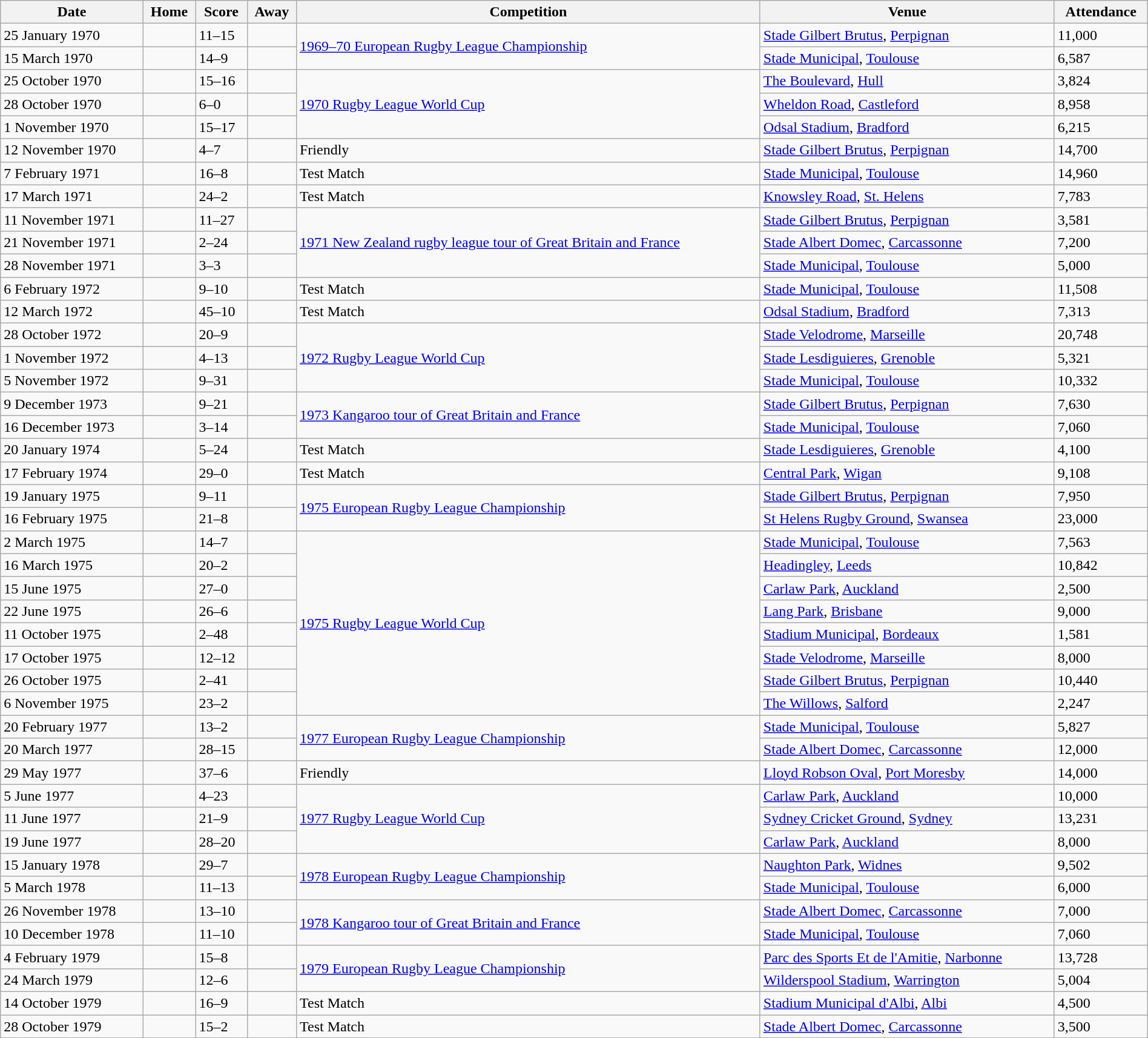<table class="wikitable" width=100%>
<tr bgcolor#bdb76b>
<th>Date</th>
<th>Home</th>
<th>Score</th>
<th>Away</th>
<th>Competition</th>
<th>Venue</th>
<th>Attendance</th>
</tr>
<tr>
<td>25 January 1970</td>
<td></td>
<td>11–15</td>
<td></td>
<td rowspan=2><a href='#'>1969–70 European Rugby League Championship</a></td>
<td> <a href='#'>Stade Gilbert Brutus</a>, <a href='#'>Perpignan</a></td>
<td>11,000</td>
</tr>
<tr>
<td>15 March 1970</td>
<td></td>
<td>14–9</td>
<td></td>
<td> <a href='#'>Stade Municipal</a>, <a href='#'>Toulouse</a></td>
<td>6,587</td>
</tr>
<tr>
<td>25 October 1970</td>
<td></td>
<td>15–16</td>
<td></td>
<td rowspan=3><a href='#'>1970 Rugby League World Cup</a></td>
<td> <a href='#'>The Boulevard</a>, <a href='#'>Hull</a></td>
<td>3,824</td>
</tr>
<tr>
<td>28 October 1970</td>
<td></td>
<td>6–0</td>
<td></td>
<td> <a href='#'>Wheldon Road</a>, <a href='#'>Castleford</a></td>
<td>8,958</td>
</tr>
<tr>
<td>1 November 1970</td>
<td></td>
<td>15–17</td>
<td></td>
<td> <a href='#'>Odsal Stadium</a>, <a href='#'>Bradford</a></td>
<td>6,215</td>
</tr>
<tr>
<td>12 November 1970</td>
<td></td>
<td>4–7</td>
<td></td>
<td>Friendly</td>
<td> <a href='#'>Stade Gilbert Brutus</a>, <a href='#'>Perpignan</a></td>
<td>14,700</td>
</tr>
<tr>
<td>7 February 1971</td>
<td></td>
<td>16–8</td>
<td></td>
<td>Test Match</td>
<td> <a href='#'>Stade Municipal</a>, <a href='#'>Toulouse</a></td>
<td>14,960</td>
</tr>
<tr>
<td>17 March 1971</td>
<td></td>
<td>24–2</td>
<td></td>
<td>Test Match</td>
<td> <a href='#'>Knowsley Road</a>, <a href='#'>St. Helens</a></td>
<td>7,783</td>
</tr>
<tr>
<td>11 November 1971</td>
<td></td>
<td>11–27</td>
<td></td>
<td rowspan=3><a href='#'>1971 New Zealand rugby league tour of Great Britain and France</a></td>
<td> <a href='#'>Stade Gilbert Brutus</a>, <a href='#'>Perpignan</a></td>
<td>3,581</td>
</tr>
<tr>
<td>21 November 1971</td>
<td></td>
<td>2–24</td>
<td></td>
<td> <a href='#'>Stade Albert Domec</a>, <a href='#'>Carcassonne</a></td>
<td>7,200</td>
</tr>
<tr>
<td>28 November 1971</td>
<td></td>
<td>3–3</td>
<td></td>
<td> <a href='#'>Stade Municipal</a>, <a href='#'>Toulouse</a></td>
<td>5,000</td>
</tr>
<tr>
<td>6 February 1972</td>
<td></td>
<td>9–10</td>
<td></td>
<td>Test Match</td>
<td> <a href='#'>Stade Municipal</a>, <a href='#'>Toulouse</a></td>
<td>11,508</td>
</tr>
<tr>
<td>12 March 1972</td>
<td></td>
<td>45–10</td>
<td></td>
<td>Test Match</td>
<td> <a href='#'>Odsal Stadium</a>, <a href='#'>Bradford</a></td>
<td>7,313</td>
</tr>
<tr>
<td>28 October 1972</td>
<td></td>
<td>20–9</td>
<td></td>
<td rowspan=3><a href='#'>1972 Rugby League World Cup</a></td>
<td> <a href='#'>Stade Velodrome</a>, <a href='#'>Marseille</a></td>
<td>20,748</td>
</tr>
<tr>
<td>1 November 1972</td>
<td></td>
<td>4–13</td>
<td></td>
<td> <a href='#'>Stade Lesdiguieres</a>, <a href='#'>Grenoble</a></td>
<td>5,321</td>
</tr>
<tr>
<td>5 November 1972</td>
<td></td>
<td>9–31</td>
<td></td>
<td> <a href='#'>Stade Municipal</a>, <a href='#'>Toulouse</a></td>
<td>10,332</td>
</tr>
<tr>
<td>9 December 1973</td>
<td></td>
<td>9–21</td>
<td></td>
<td rowspan=2><a href='#'>1973 Kangaroo tour of Great Britain and France</a></td>
<td> <a href='#'>Stade Gilbert Brutus</a>, <a href='#'>Perpignan</a></td>
<td>7,630</td>
</tr>
<tr>
<td>16 December 1973</td>
<td></td>
<td>3–14</td>
<td></td>
<td> <a href='#'>Stade Municipal</a>, <a href='#'>Toulouse</a></td>
<td>7,060</td>
</tr>
<tr>
<td>20 January 1974</td>
<td></td>
<td>5–24</td>
<td></td>
<td>Test Match</td>
<td> <a href='#'>Stade Lesdiguieres</a>, <a href='#'>Grenoble</a></td>
<td>4,100</td>
</tr>
<tr>
<td>17 February 1974</td>
<td></td>
<td>29–0</td>
<td></td>
<td>Test Match</td>
<td> <a href='#'>Central Park</a>, <a href='#'>Wigan</a></td>
<td>9,108</td>
</tr>
<tr>
<td>19 January 1975</td>
<td></td>
<td>9–11</td>
<td></td>
<td rowspan=2><a href='#'>1975 European Rugby League Championship</a></td>
<td> <a href='#'>Stade Gilbert Brutus</a>, <a href='#'>Perpignan</a></td>
<td>7,950</td>
</tr>
<tr>
<td>16 February 1975</td>
<td></td>
<td>21–8</td>
<td></td>
<td> <a href='#'>St Helens Rugby Ground</a>, <a href='#'>Swansea</a></td>
<td>23,000</td>
</tr>
<tr>
<td>2 March 1975</td>
<td></td>
<td>14–7</td>
<td></td>
<td rowspan=8><a href='#'>1975 Rugby League World Cup</a></td>
<td> <a href='#'>Stade Municipal</a>, <a href='#'>Toulouse</a></td>
<td>7,563</td>
</tr>
<tr>
<td>16 March 1975</td>
<td></td>
<td>20–2</td>
<td></td>
<td> <a href='#'>Headingley</a>, <a href='#'>Leeds</a></td>
<td>10,842</td>
</tr>
<tr>
<td>15 June 1975</td>
<td></td>
<td>27–0</td>
<td></td>
<td> <a href='#'>Carlaw Park</a>, <a href='#'>Auckland</a></td>
<td>2,500</td>
</tr>
<tr>
<td>22 June 1975</td>
<td></td>
<td>26–6</td>
<td></td>
<td> <a href='#'>Lang Park</a>, <a href='#'>Brisbane</a></td>
<td>9,000</td>
</tr>
<tr>
<td>11 October 1975</td>
<td></td>
<td>2–48</td>
<td></td>
<td> <a href='#'>Stadium Municipal</a>, <a href='#'>Bordeaux</a></td>
<td>1,581</td>
</tr>
<tr>
<td>17 October 1975</td>
<td></td>
<td>12–12</td>
<td></td>
<td> <a href='#'>Stade Velodrome</a>, <a href='#'>Marseille</a></td>
<td>8,000</td>
</tr>
<tr>
<td>26 October 1975</td>
<td></td>
<td>2–41</td>
<td></td>
<td> <a href='#'>Stade Gilbert Brutus</a>, <a href='#'>Perpignan</a></td>
<td>10,440</td>
</tr>
<tr>
<td>6 November 1975</td>
<td></td>
<td>23–2</td>
<td></td>
<td> <a href='#'>The Willows</a>, <a href='#'>Salford</a></td>
<td>2,247</td>
</tr>
<tr>
<td>20 February 1977</td>
<td></td>
<td>13–2</td>
<td></td>
<td rowspan=2><a href='#'>1977 European Rugby League Championship</a></td>
<td> <a href='#'>Stade Municipal</a>, <a href='#'>Toulouse</a></td>
<td>5,827</td>
</tr>
<tr>
<td>20 March 1977</td>
<td></td>
<td>28–15</td>
<td></td>
<td> <a href='#'>Stade Albert Domec</a>, <a href='#'>Carcassonne</a></td>
<td>12,000</td>
</tr>
<tr>
<td>29 May 1977</td>
<td></td>
<td>37–6</td>
<td></td>
<td>Friendly</td>
<td> <a href='#'>Lloyd Robson Oval</a>, <a href='#'>Port Moresby</a></td>
<td>14,000</td>
</tr>
<tr>
<td>5 June 1977</td>
<td></td>
<td>4–23</td>
<td></td>
<td rowspan=3><a href='#'>1977 Rugby League World Cup</a></td>
<td> <a href='#'>Carlaw Park</a>, <a href='#'>Auckland</a></td>
<td>10,000</td>
</tr>
<tr>
<td>11 June 1977</td>
<td></td>
<td>21–9</td>
<td></td>
<td> <a href='#'>Sydney Cricket Ground</a>, <a href='#'>Sydney</a></td>
<td>13,231</td>
</tr>
<tr>
<td>19 June 1977</td>
<td></td>
<td>28–20</td>
<td></td>
<td> <a href='#'>Carlaw Park</a>, <a href='#'>Auckland</a></td>
<td>8,000</td>
</tr>
<tr>
<td>15 January 1978</td>
<td></td>
<td>29–7</td>
<td></td>
<td rowspan=2><a href='#'>1978 European Rugby League Championship</a></td>
<td> <a href='#'>Naughton Park</a>, <a href='#'>Widnes</a></td>
<td>9,502</td>
</tr>
<tr>
<td>5 March 1978</td>
<td></td>
<td>11–13</td>
<td></td>
<td> <a href='#'>Stade Municipal</a>, <a href='#'>Toulouse</a></td>
<td>6,000</td>
</tr>
<tr>
<td>26 November 1978</td>
<td></td>
<td>13–10</td>
<td></td>
<td rowspan=2><a href='#'>1978 Kangaroo tour of Great Britain and France</a></td>
<td> <a href='#'>Stade Albert Domec</a>, <a href='#'>Carcassonne</a></td>
<td>7,000</td>
</tr>
<tr>
<td>10 December 1978</td>
<td></td>
<td>11–10</td>
<td></td>
<td> <a href='#'>Stade Municipal</a>, <a href='#'>Toulouse</a></td>
<td>7,060</td>
</tr>
<tr>
<td>4 February 1979</td>
<td></td>
<td>15–8</td>
<td></td>
<td rowspan=2><a href='#'>1979 European Rugby League Championship</a></td>
<td> <a href='#'>Parc des Sports Et de l'Amitie</a>, <a href='#'>Narbonne</a></td>
<td>13,728</td>
</tr>
<tr>
<td>24 March 1979</td>
<td></td>
<td>12–6</td>
<td></td>
<td> <a href='#'>Wilderspool Stadium</a>, <a href='#'>Warrington</a></td>
<td>5,004</td>
</tr>
<tr>
<td>14 October 1979</td>
<td></td>
<td>16–9</td>
<td></td>
<td>Test Match</td>
<td> <a href='#'>Stadium Municipal d'Albi</a>, <a href='#'>Albi</a></td>
<td>4,500</td>
</tr>
<tr>
<td>28 October 1979</td>
<td></td>
<td>15–2</td>
<td></td>
<td>Test Match</td>
<td> <a href='#'>Stade Albert Domec</a>, <a href='#'>Carcassonne</a></td>
<td>3,500</td>
</tr>
</table>
